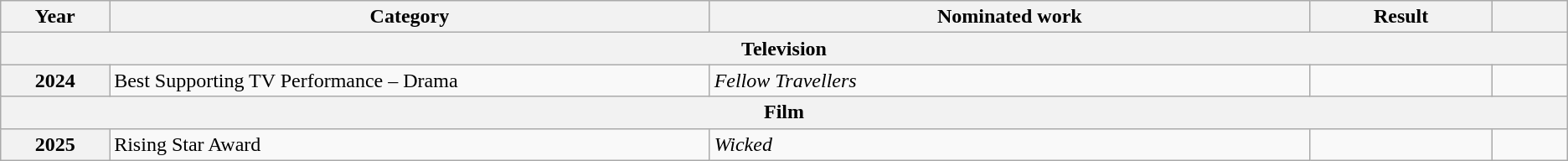<table class="wikitable sortable">
<tr>
<th width="1%">Year</th>
<th width="8%">Category</th>
<th width="8%">Nominated work</th>
<th width="2%">Result</th>
<th width="1%" class="unsortable"></th>
</tr>
<tr>
<th colspan="5">Television</th>
</tr>
<tr>
<th style="text-align:center;">2024</th>
<td>Best Supporting TV Performance – Drama</td>
<td><em>Fellow Travellers</em></td>
<td></td>
<td style="text-align:center;"></td>
</tr>
<tr>
<th colspan="5">Film</th>
</tr>
<tr>
<th style="text-align:center;">2025</th>
<td>Rising Star Award</td>
<td><em>Wicked</em></td>
<td></td>
<td style="text-align:center;"></td>
</tr>
</table>
